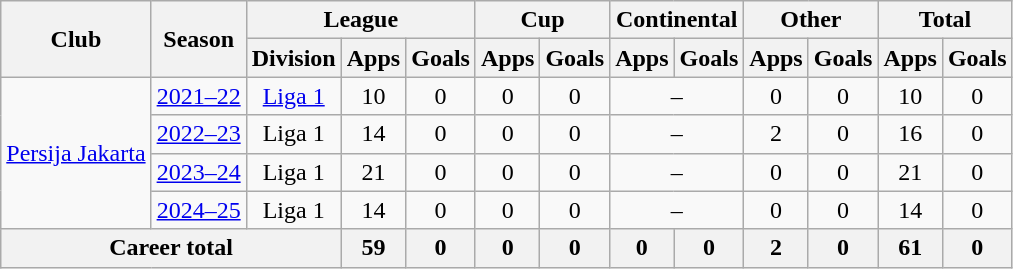<table class="wikitable" style="text-align: center">
<tr>
<th rowspan="2">Club</th>
<th rowspan="2">Season</th>
<th colspan="3">League</th>
<th colspan="2">Cup</th>
<th colspan="2">Continental</th>
<th colspan="2">Other</th>
<th colspan="2">Total</th>
</tr>
<tr>
<th>Division</th>
<th>Apps</th>
<th>Goals</th>
<th>Apps</th>
<th>Goals</th>
<th>Apps</th>
<th>Goals</th>
<th>Apps</th>
<th>Goals</th>
<th>Apps</th>
<th>Goals</th>
</tr>
<tr>
<td rowspan="4"><a href='#'>Persija Jakarta</a></td>
<td><a href='#'>2021–22</a></td>
<td rowspan="1" valign="center"><a href='#'>Liga 1</a></td>
<td>10</td>
<td>0</td>
<td>0</td>
<td>0</td>
<td colspan="2">–</td>
<td>0</td>
<td>0</td>
<td>10</td>
<td>0</td>
</tr>
<tr>
<td><a href='#'>2022–23</a></td>
<td>Liga 1</td>
<td>14</td>
<td>0</td>
<td>0</td>
<td>0</td>
<td colspan="2">–</td>
<td>2</td>
<td>0</td>
<td>16</td>
<td>0</td>
</tr>
<tr>
<td><a href='#'>2023–24</a></td>
<td>Liga 1</td>
<td>21</td>
<td>0</td>
<td>0</td>
<td>0</td>
<td colspan="2">–</td>
<td>0</td>
<td>0</td>
<td>21</td>
<td>0</td>
</tr>
<tr>
<td><a href='#'>2024–25</a></td>
<td>Liga 1</td>
<td>14</td>
<td>0</td>
<td>0</td>
<td>0</td>
<td colspan="2">–</td>
<td>0</td>
<td>0</td>
<td>14</td>
<td>0</td>
</tr>
<tr>
<th colspan=3>Career total</th>
<th>59</th>
<th>0</th>
<th>0</th>
<th>0</th>
<th>0</th>
<th>0</th>
<th>2</th>
<th>0</th>
<th>61</th>
<th>0</th>
</tr>
</table>
